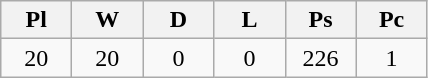<table class="wikitable" style="text-align:center">
<tr>
<th width=40px>Pl</th>
<th width=40px>W</th>
<th width=40px>D</th>
<th width=40px>L</th>
<th width=40px>Ps</th>
<th width=40px>Pc</th>
</tr>
<tr>
<td>20</td>
<td>20</td>
<td>0</td>
<td>0</td>
<td>226</td>
<td>1</td>
</tr>
</table>
